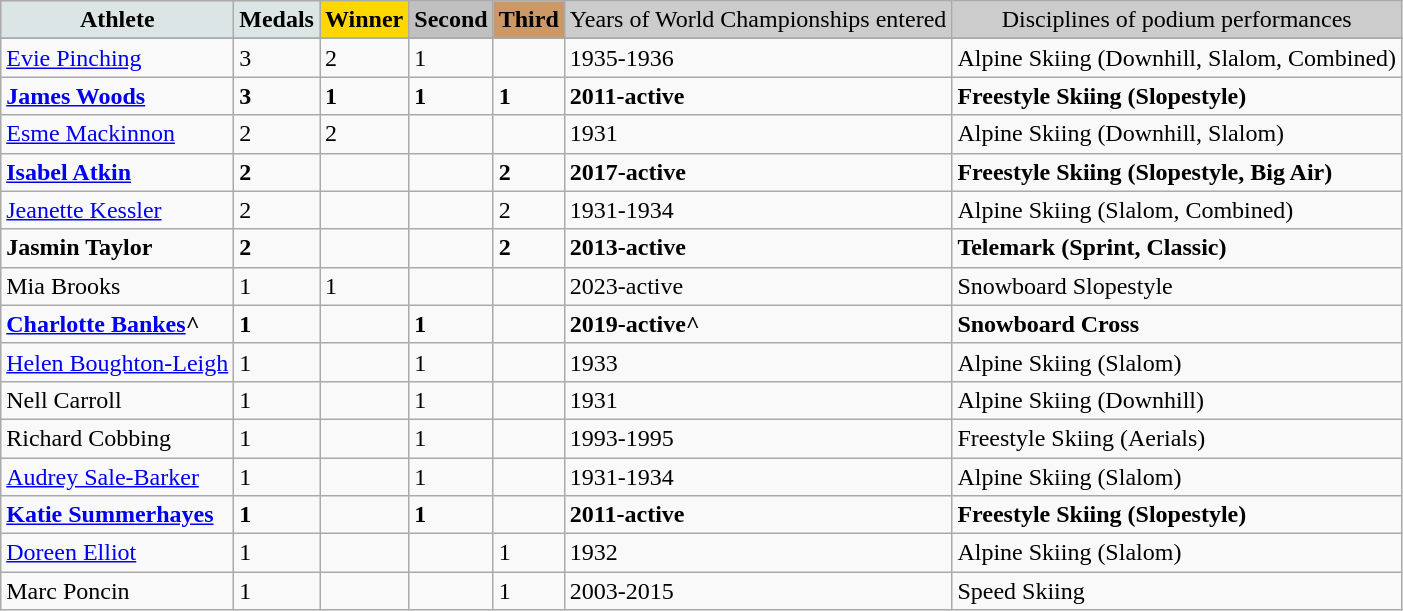<table class="wikitable">
<tr style="background:#ccc; text-align:center;">
<td style="background:#dce5e5"><strong>Athlete</strong></td>
<td style="background:#dce5e5"><strong>Medals</strong></td>
<td style="background:gold"><strong>Winner</strong></td>
<td style="background:silver"><strong>Second</strong></td>
<td style="background:#c96"><strong>Third</strong></td>
<td>Years of World Championships entered</td>
<td>Disciplines of podium performances</td>
</tr>
<tr>
</tr>
<tr>
<td><a href='#'>Evie Pinching</a></td>
<td>3</td>
<td>2</td>
<td>1</td>
<td></td>
<td>1935-1936</td>
<td>Alpine Skiing (Downhill, Slalom, Combined)</td>
</tr>
<tr>
<td><a href='#'><strong>James Woods</strong></a></td>
<td><strong>3</strong></td>
<td><strong>1</strong></td>
<td><strong>1</strong></td>
<td><strong>1</strong></td>
<td><strong>2011-active</strong></td>
<td><strong>Freestyle Skiing (Slopestyle)</strong></td>
</tr>
<tr>
<td><a href='#'>Esme Mackinnon</a></td>
<td>2</td>
<td>2</td>
<td></td>
<td></td>
<td>1931</td>
<td>Alpine Skiing (Downhill, Slalom)</td>
</tr>
<tr>
<td><strong><a href='#'>Isabel Atkin</a></strong></td>
<td><strong>2</strong></td>
<td></td>
<td></td>
<td><strong>2</strong></td>
<td><strong>2017-active</strong></td>
<td><strong>Freestyle Skiing (Slopestyle, Big Air)</strong></td>
</tr>
<tr>
<td><a href='#'>Jeanette Kessler</a></td>
<td>2</td>
<td></td>
<td></td>
<td>2</td>
<td>1931-1934</td>
<td>Alpine Skiing (Slalom, Combined)</td>
</tr>
<tr>
<td><strong>Jasmin Taylor</strong></td>
<td><strong>2</strong></td>
<td></td>
<td></td>
<td><strong>2</strong></td>
<td><strong>2013-active</strong></td>
<td><strong>Telemark (Sprint, Classic)</strong></td>
</tr>
<tr>
<td>Mia Brooks</td>
<td>1</td>
<td>1</td>
<td></td>
<td></td>
<td>2023-active</td>
<td>Snowboard Slopestyle </td>
</tr>
<tr>
<td><strong><a href='#'>Charlotte Bankes</a>^</strong></td>
<td><strong>1</strong></td>
<td></td>
<td><strong>1</strong></td>
<td></td>
<td><strong>2019-active^</strong></td>
<td><strong>Snowboard Cross</strong></td>
</tr>
<tr>
<td><a href='#'>Helen Boughton-Leigh</a></td>
<td>1</td>
<td></td>
<td>1</td>
<td></td>
<td>1933</td>
<td>Alpine Skiing (Slalom)</td>
</tr>
<tr>
<td>Nell Carroll</td>
<td>1</td>
<td></td>
<td>1</td>
<td></td>
<td>1931</td>
<td>Alpine Skiing (Downhill)</td>
</tr>
<tr>
<td>Richard Cobbing</td>
<td>1</td>
<td></td>
<td>1</td>
<td></td>
<td>1993-1995</td>
<td>Freestyle Skiing (Aerials)</td>
</tr>
<tr>
<td><a href='#'>Audrey Sale-Barker</a></td>
<td>1</td>
<td></td>
<td>1</td>
<td></td>
<td>1931-1934</td>
<td>Alpine Skiing (Slalom)</td>
</tr>
<tr>
<td><strong><a href='#'>Katie Summerhayes</a></strong></td>
<td><strong>1</strong></td>
<td></td>
<td><strong>1</strong></td>
<td></td>
<td><strong>2011-active</strong></td>
<td><strong>Freestyle Skiing (Slopestyle)</strong></td>
</tr>
<tr>
<td><a href='#'>Doreen Elliot</a></td>
<td>1</td>
<td></td>
<td></td>
<td>1</td>
<td>1932</td>
<td>Alpine Skiing (Slalom)</td>
</tr>
<tr>
<td>Marc Poncin</td>
<td>1</td>
<td></td>
<td></td>
<td>1</td>
<td>2003-2015</td>
<td>Speed Skiing</td>
</tr>
</table>
